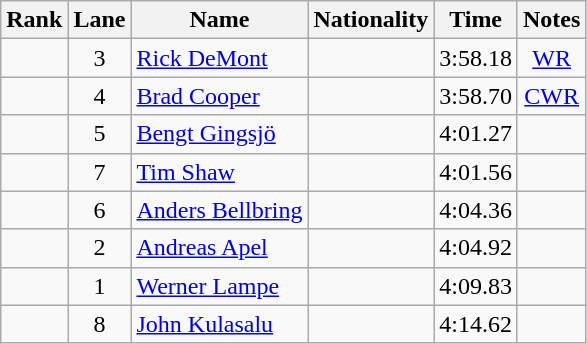<table class="wikitable sortable" style="text-align:center">
<tr>
<th>Rank</th>
<th>Lane</th>
<th>Name</th>
<th>Nationality</th>
<th>Time</th>
<th>Notes</th>
</tr>
<tr>
<td></td>
<td>3</td>
<td align=left><a href='#'>Rick DeMont</a></td>
<td align=left></td>
<td>3:58.18</td>
<td><a href='#'>WR</a></td>
</tr>
<tr>
<td></td>
<td>4</td>
<td align=left><a href='#'>Brad Cooper</a></td>
<td align=left></td>
<td>3:58.70</td>
<td><a href='#'>CWR</a></td>
</tr>
<tr>
<td></td>
<td>5</td>
<td align=left><a href='#'>Bengt Gingsjö</a></td>
<td align=left></td>
<td>4:01.27</td>
<td></td>
</tr>
<tr>
<td></td>
<td>7</td>
<td align=left><a href='#'>Tim Shaw</a></td>
<td align=left></td>
<td>4:01.56</td>
<td></td>
</tr>
<tr>
<td></td>
<td>6</td>
<td align=left><a href='#'>Anders Bellbring</a></td>
<td align=left></td>
<td>4:04.36</td>
<td></td>
</tr>
<tr>
<td></td>
<td>2</td>
<td align=left><a href='#'>Andreas Apel</a></td>
<td align=left></td>
<td>4:04.92</td>
<td></td>
</tr>
<tr>
<td></td>
<td>1</td>
<td align=left><a href='#'>Werner Lampe</a></td>
<td align=left></td>
<td>4:09.83</td>
<td></td>
</tr>
<tr>
<td></td>
<td>8</td>
<td align=left><a href='#'>John Kulasalu</a></td>
<td align=left></td>
<td>4:14.62</td>
<td></td>
</tr>
</table>
